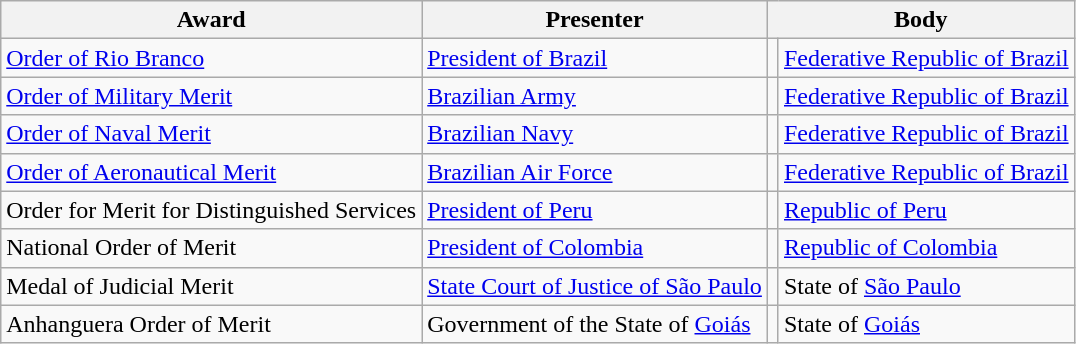<table class="wikitable sortable">
<tr>
<th>Award</th>
<th>Presenter</th>
<th colspan="2">Body</th>
</tr>
<tr>
<td><a href='#'>Order of Rio Branco</a></td>
<td><a href='#'>President of Brazil</a></td>
<td></td>
<td><a href='#'>Federative Republic of Brazil</a></td>
</tr>
<tr>
<td><a href='#'>Order of Military Merit</a></td>
<td><a href='#'>Brazilian Army</a></td>
<td></td>
<td><a href='#'>Federative Republic of Brazil</a></td>
</tr>
<tr>
<td><a href='#'>Order of Naval Merit</a></td>
<td><a href='#'>Brazilian Navy</a></td>
<td></td>
<td><a href='#'>Federative Republic of Brazil</a></td>
</tr>
<tr>
<td><a href='#'>Order of Aeronautical Merit</a></td>
<td><a href='#'>Brazilian Air Force</a></td>
<td></td>
<td><a href='#'>Federative Republic of Brazil</a></td>
</tr>
<tr>
<td>Order for Merit for Distinguished Services</td>
<td><a href='#'>President of Peru</a></td>
<td></td>
<td><a href='#'>Republic of Peru</a></td>
</tr>
<tr>
<td>National Order of Merit</td>
<td><a href='#'>President of Colombia</a></td>
<td></td>
<td><a href='#'>Republic of Colombia</a></td>
</tr>
<tr>
<td>Medal of Judicial Merit</td>
<td><a href='#'>State Court of Justice of São Paulo</a></td>
<td></td>
<td>State of <a href='#'>São Paulo</a></td>
</tr>
<tr>
<td>Anhanguera Order of Merit</td>
<td>Government of the State of <a href='#'>Goiás</a></td>
<td></td>
<td>State of <a href='#'>Goiás</a></td>
</tr>
</table>
